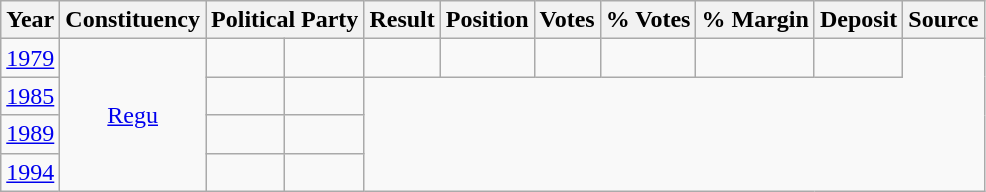<table class="wikitable sortable" style="text-align:center;">
<tr>
<th>Year</th>
<th>Constituency</th>
<th colspan=2>Political Party</th>
<th>Result</th>
<th>Position</th>
<th>Votes</th>
<th>% Votes</th>
<th>% Margin</th>
<th>Deposit</th>
<th>Source</th>
</tr>
<tr>
<td><a href='#'>1979</a></td>
<td rowspan=4><a href='#'>Regu</a></td>
<td></td>
<td></td>
<td></td>
<td></td>
<td></td>
<td></td>
<td></td>
<td></td>
</tr>
<tr>
<td><a href='#'>1985</a></td>
<td></td>
<td></td>
</tr>
<tr>
<td><a href='#'>1989</a></td>
<td></td>
<td></td>
</tr>
<tr>
<td><a href='#'>1994</a></td>
<td></td>
<td></td>
</tr>
</table>
